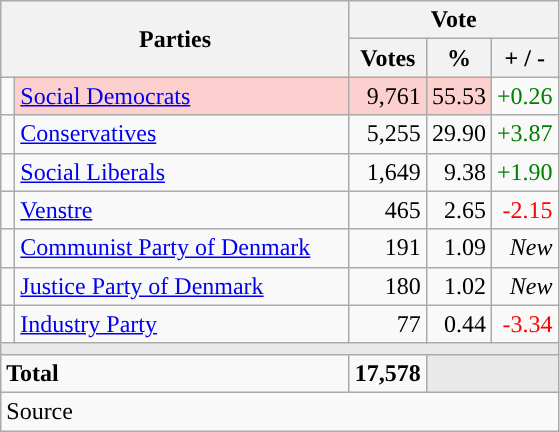<table class="wikitable" style="text-align:right;">
<tr>
<th style="text-align:centre;" rowspan="2" colspan="2" width="225">Parties</th>
<th colspan="3">Vote</th>
</tr>
<tr>
<th width="15">Votes</th>
<th width="15">%</th>
<th width="15">+ / -</th>
</tr>
<tr>
<td width="2" style="color:inherit;background:"></td>
<td bgcolor=#fbd0ce  align="left"><a href='#'>Social Democrats</a></td>
<td bgcolor=#fbd0ce>9,761</td>
<td bgcolor=#fbd0ce>55.53</td>
<td style=color:green;>+0.26</td>
</tr>
<tr>
<td width="2" style="color:inherit;background:"></td>
<td align="left"><a href='#'>Conservatives</a></td>
<td>5,255</td>
<td>29.90</td>
<td style=color:green;>+3.87</td>
</tr>
<tr>
<td width="2" style="color:inherit;background:"></td>
<td align="left"><a href='#'>Social Liberals</a></td>
<td>1,649</td>
<td>9.38</td>
<td style=color:green;>+1.90</td>
</tr>
<tr>
<td width="2" style="color:inherit;background:"></td>
<td align="left"><a href='#'>Venstre</a></td>
<td>465</td>
<td>2.65</td>
<td style=color:red;>-2.15</td>
</tr>
<tr>
<td width="2" style="color:inherit;background:"></td>
<td align="left"><a href='#'>Communist Party of Denmark</a></td>
<td>191</td>
<td>1.09</td>
<td><em>New</em></td>
</tr>
<tr>
<td width="2" style="color:inherit;background:"></td>
<td align="left"><a href='#'>Justice Party of Denmark</a></td>
<td>180</td>
<td>1.02</td>
<td><em>New</em></td>
</tr>
<tr>
<td width="2" style="color:inherit;background:"></td>
<td align="left"><a href='#'>Industry Party</a></td>
<td>77</td>
<td>0.44</td>
<td style=color:red;>-3.34</td>
</tr>
<tr>
<td colspan="7" bgcolor="#E9E9E9"></td>
</tr>
<tr>
<td align="left" colspan="2"><strong>Total</strong></td>
<td><strong>17,578</strong></td>
<td bgcolor="#E9E9E9" colspan="2"></td>
</tr>
<tr>
<td align="left" colspan="6">Source</td>
</tr>
</table>
